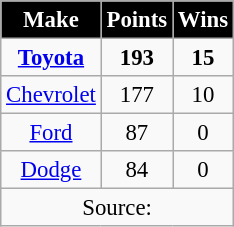<table class="wikitable sortable"  style="text-align:center; font-size: 95%">
<tr>
<th style="background:#000000;color:white;">Make</th>
<th style="background:#000000;color:white;">Points</th>
<th style="background:#000000;color:white;">Wins</th>
</tr>
<tr>
<td><strong><a href='#'>Toyota</a></strong></td>
<td><strong>193</strong></td>
<td><strong>15</strong></td>
</tr>
<tr>
<td><a href='#'>Chevrolet</a></td>
<td>177</td>
<td>10</td>
</tr>
<tr>
<td><a href='#'>Ford</a></td>
<td>87</td>
<td>0</td>
</tr>
<tr>
<td><a href='#'>Dodge</a></td>
<td>84</td>
<td>0</td>
</tr>
<tr>
<td colspan=3>Source:</td>
</tr>
</table>
